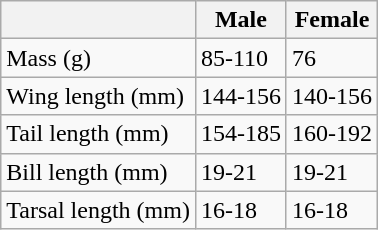<table class="wikitable">
<tr>
<th></th>
<th>Male</th>
<th>Female</th>
</tr>
<tr>
<td>Mass (g)</td>
<td>85-110</td>
<td>76</td>
</tr>
<tr>
<td>Wing length (mm)</td>
<td>144-156</td>
<td>140-156</td>
</tr>
<tr>
<td>Tail length (mm)</td>
<td>154-185</td>
<td>160-192</td>
</tr>
<tr>
<td>Bill length (mm)</td>
<td>19-21</td>
<td>19-21</td>
</tr>
<tr>
<td>Tarsal length (mm)</td>
<td>16-18</td>
<td>16-18</td>
</tr>
</table>
